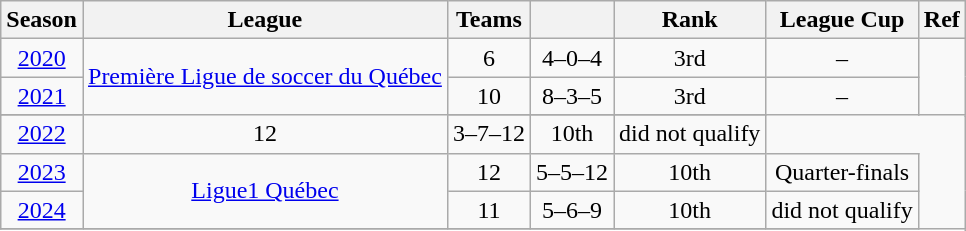<table class="wikitable" style="text-align: center;">
<tr>
<th>Season</th>
<th>League</th>
<th>Teams</th>
<th></th>
<th>Rank</th>
<th>League Cup</th>
<th>Ref</th>
</tr>
<tr>
<td><a href='#'>2020</a></td>
<td rowspan="3"><a href='#'>Première Ligue de soccer du Québec</a></td>
<td>6</td>
<td>4–0–4</td>
<td>3rd</td>
<td>–</td>
<td rowspan=3></td>
</tr>
<tr>
<td><a href='#'>2021</a></td>
<td>10</td>
<td>8–3–5</td>
<td>3rd</td>
<td>–</td>
</tr>
<tr>
</tr>
<tr>
<td><a href='#'>2022</a></td>
<td>12</td>
<td>3–7–12</td>
<td>10th</td>
<td>did not qualify</td>
</tr>
<tr>
<td><a href='#'>2023</a></td>
<td rowspan=2><a href='#'>Ligue1 Québec</a></td>
<td>12</td>
<td>5–5–12</td>
<td>10th</td>
<td>Quarter-finals</td>
</tr>
<tr>
<td><a href='#'>2024</a></td>
<td>11</td>
<td>5–6–9</td>
<td>10th</td>
<td>did not qualify</td>
</tr>
<tr>
</tr>
</table>
